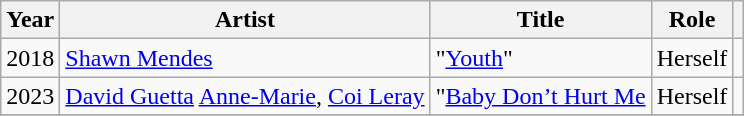<table class="wikitable sortable">
<tr>
<th>Year</th>
<th>Artist</th>
<th>Title</th>
<th>Role</th>
<th class="unsortable"></th>
</tr>
<tr>
<td>2018</td>
<td><a href='#'>Shawn Mendes</a></td>
<td>"<a href='#'>Youth</a>"</td>
<td>Herself</td>
<td></td>
</tr>
<tr>
<td>2023</td>
<td><a href='#'>David Guetta</a> <a href='#'>Anne-Marie</a>, <a href='#'>Coi Leray</a></td>
<td>"<a href='#'>Baby Don’t Hurt Me</a></td>
<td>Herself</td>
<td></td>
</tr>
<tr>
</tr>
</table>
